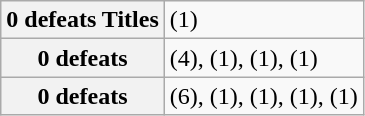<table class=wikitable style="border:1px solid #AAAAAA">
<tr>
<th>0 defeats Titles</th>
<td> (1)</td>
</tr>
<tr>
<th>0 defeats  </th>
<td> (4),  (1),  (1),  (1)</td>
</tr>
<tr>
<th>0 defeats </th>
<td> (6),  (1),  (1),  (1),  (1)</td>
</tr>
</table>
